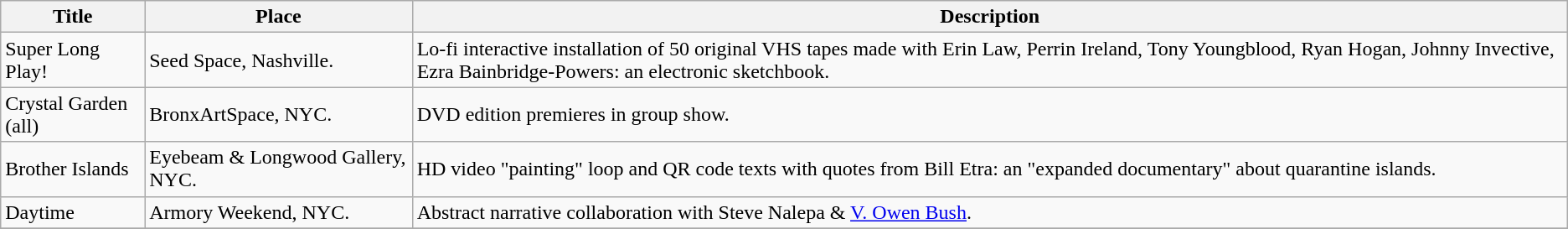<table class="wikitable">
<tr>
<th>Title</th>
<th>Place</th>
<th>Description</th>
</tr>
<tr>
<td>Super Long Play!</td>
<td>Seed Space, Nashville.</td>
<td>Lo-fi interactive installation of 50 original VHS tapes made with Erin Law, Perrin Ireland, Tony Youngblood, Ryan Hogan, Johnny Invective, Ezra Bainbridge-Powers: an electronic sketchbook.</td>
</tr>
<tr>
<td>Crystal Garden (all)</td>
<td>BronxArtSpace, NYC.</td>
<td>DVD edition premieres in group show.</td>
</tr>
<tr>
<td>Brother Islands</td>
<td>Eyebeam & Longwood Gallery, NYC.</td>
<td>HD video "painting" loop and QR code texts with quotes from Bill Etra: an "expanded documentary" about quarantine islands.</td>
</tr>
<tr>
<td>Daytime</td>
<td>Armory Weekend, NYC.</td>
<td>Abstract narrative collaboration with Steve Nalepa & <a href='#'>V. Owen Bush</a>.</td>
</tr>
<tr>
</tr>
</table>
